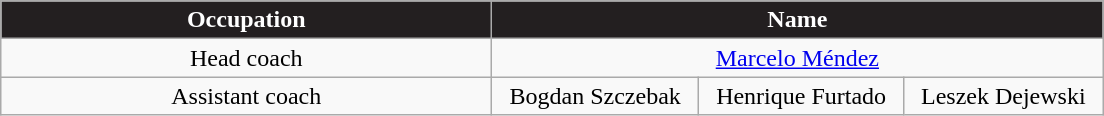<table class="wikitable" style="font-size:100%; text-align:center">
<tr>
<th style="width:20em; color:#FFFFFF; background-color:#231F20">Occupation</th>
<th colspan="3" style="width:25em; color:#FFFFFF; background-color:#231F20">Name</th>
</tr>
<tr>
<td>Head coach</td>
<td colspan="3"> <a href='#'>Marcelo Méndez</a></td>
</tr>
<tr>
<td>Assistant coach</td>
<td> Bogdan Szczebak</td>
<td> Henrique Furtado</td>
<td> Leszek Dejewski</td>
</tr>
</table>
